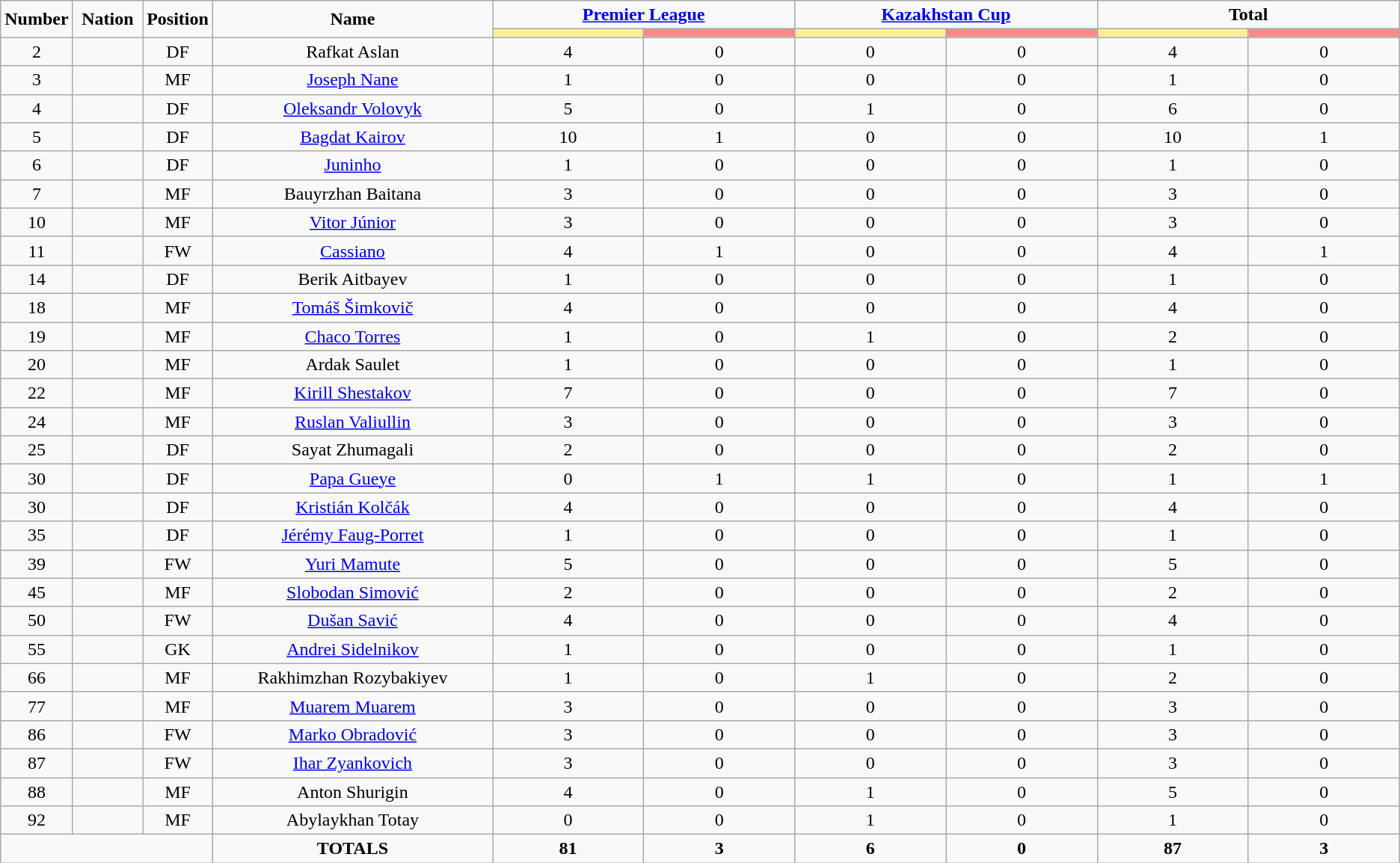<table class="wikitable" style="text-align:center;">
<tr>
<td rowspan="2"  style="width:5%; text-align:center;"><strong>Number</strong></td>
<td rowspan="2"  style="width:5%; text-align:center;"><strong>Nation</strong></td>
<td rowspan="2"  style="width:5%; text-align:center;"><strong>Position</strong></td>
<td rowspan="2"  style="width:20%; text-align:center;"><strong>Name</strong></td>
<td colspan="2" style="text-align:center;"><strong><a href='#'>Premier League</a></strong></td>
<td colspan="2" style="text-align:center;"><strong><a href='#'>Kazakhstan Cup</a></strong></td>
<td colspan="2" style="text-align:center;"><strong>Total</strong></td>
</tr>
<tr>
<th style="width:60px; background:#fe9;"></th>
<th style="width:60px; background:#ff8888;"></th>
<th style="width:60px; background:#fe9;"></th>
<th style="width:60px; background:#ff8888;"></th>
<th style="width:60px; background:#fe9;"></th>
<th style="width:60px; background:#ff8888;"></th>
</tr>
<tr>
<td>2</td>
<td></td>
<td>DF</td>
<td>Rafkat Aslan</td>
<td>4</td>
<td>0</td>
<td>0</td>
<td>0</td>
<td>4</td>
<td>0</td>
</tr>
<tr>
<td>3</td>
<td></td>
<td>MF</td>
<td><a href='#'>Joseph Nane</a></td>
<td>1</td>
<td>0</td>
<td>0</td>
<td>0</td>
<td>1</td>
<td>0</td>
</tr>
<tr>
<td>4</td>
<td></td>
<td>DF</td>
<td><a href='#'>Oleksandr Volovyk</a></td>
<td>5</td>
<td>0</td>
<td>1</td>
<td>0</td>
<td>6</td>
<td>0</td>
</tr>
<tr>
<td>5</td>
<td></td>
<td>DF</td>
<td><a href='#'>Bagdat Kairov</a></td>
<td>10</td>
<td>1</td>
<td>0</td>
<td>0</td>
<td>10</td>
<td>1</td>
</tr>
<tr>
<td>6</td>
<td></td>
<td>DF</td>
<td><a href='#'>Juninho</a></td>
<td>1</td>
<td>0</td>
<td>0</td>
<td>0</td>
<td>1</td>
<td>0</td>
</tr>
<tr>
<td>7</td>
<td></td>
<td>MF</td>
<td>Bauyrzhan Baitana</td>
<td>3</td>
<td>0</td>
<td>0</td>
<td>0</td>
<td>3</td>
<td>0</td>
</tr>
<tr>
<td>10</td>
<td></td>
<td>MF</td>
<td><a href='#'>Vitor Júnior</a></td>
<td>3</td>
<td>0</td>
<td>0</td>
<td>0</td>
<td>3</td>
<td>0</td>
</tr>
<tr>
<td>11</td>
<td></td>
<td>FW</td>
<td><a href='#'>Cassiano</a></td>
<td>4</td>
<td>1</td>
<td>0</td>
<td>0</td>
<td>4</td>
<td>1</td>
</tr>
<tr>
<td>14</td>
<td></td>
<td>DF</td>
<td>Berik Aitbayev</td>
<td>1</td>
<td>0</td>
<td>0</td>
<td>0</td>
<td>1</td>
<td>0</td>
</tr>
<tr>
<td>18</td>
<td></td>
<td>MF</td>
<td><a href='#'>Tomáš Šimkovič</a></td>
<td>4</td>
<td>0</td>
<td>0</td>
<td>0</td>
<td>4</td>
<td>0</td>
</tr>
<tr>
<td>19</td>
<td></td>
<td>MF</td>
<td><a href='#'>Chaco Torres</a></td>
<td>1</td>
<td>0</td>
<td>1</td>
<td>0</td>
<td>2</td>
<td>0</td>
</tr>
<tr>
<td>20</td>
<td></td>
<td>MF</td>
<td>Ardak Saulet</td>
<td>1</td>
<td>0</td>
<td>0</td>
<td>0</td>
<td>1</td>
<td>0</td>
</tr>
<tr>
<td>22</td>
<td></td>
<td>MF</td>
<td><a href='#'>Kirill Shestakov</a></td>
<td>7</td>
<td>0</td>
<td>0</td>
<td>0</td>
<td>7</td>
<td>0</td>
</tr>
<tr>
<td>24</td>
<td></td>
<td>MF</td>
<td><a href='#'>Ruslan Valiullin</a></td>
<td>3</td>
<td>0</td>
<td>0</td>
<td>0</td>
<td>3</td>
<td>0</td>
</tr>
<tr>
<td>25</td>
<td></td>
<td>DF</td>
<td>Sayat Zhumagali</td>
<td>2</td>
<td>0</td>
<td>0</td>
<td>0</td>
<td>2</td>
<td>0</td>
</tr>
<tr>
<td>30</td>
<td></td>
<td>DF</td>
<td><a href='#'>Papa Gueye</a></td>
<td>0</td>
<td>1</td>
<td>1</td>
<td>0</td>
<td>1</td>
<td>1</td>
</tr>
<tr>
<td>30</td>
<td></td>
<td>DF</td>
<td><a href='#'>Kristián Kolčák</a></td>
<td>4</td>
<td>0</td>
<td>0</td>
<td>0</td>
<td>4</td>
<td>0</td>
</tr>
<tr>
<td>35</td>
<td></td>
<td>DF</td>
<td><a href='#'>Jérémy Faug-Porret</a></td>
<td>1</td>
<td>0</td>
<td>0</td>
<td>0</td>
<td>1</td>
<td>0</td>
</tr>
<tr>
<td>39</td>
<td></td>
<td>FW</td>
<td><a href='#'>Yuri Mamute</a></td>
<td>5</td>
<td>0</td>
<td>0</td>
<td>0</td>
<td>5</td>
<td>0</td>
</tr>
<tr>
<td>45</td>
<td></td>
<td>MF</td>
<td><a href='#'>Slobodan Simović</a></td>
<td>2</td>
<td>0</td>
<td>0</td>
<td>0</td>
<td>2</td>
<td>0</td>
</tr>
<tr>
<td>50</td>
<td></td>
<td>FW</td>
<td><a href='#'>Dušan Savić</a></td>
<td>4</td>
<td>0</td>
<td>0</td>
<td>0</td>
<td>4</td>
<td>0</td>
</tr>
<tr>
<td>55</td>
<td></td>
<td>GK</td>
<td><a href='#'>Andrei Sidelnikov</a></td>
<td>1</td>
<td>0</td>
<td>0</td>
<td>0</td>
<td>1</td>
<td>0</td>
</tr>
<tr>
<td>66</td>
<td></td>
<td>MF</td>
<td>Rakhimzhan Rozybakiyev</td>
<td>1</td>
<td>0</td>
<td>1</td>
<td>0</td>
<td>2</td>
<td>0</td>
</tr>
<tr>
<td>77</td>
<td></td>
<td>MF</td>
<td><a href='#'>Muarem Muarem</a></td>
<td>3</td>
<td>0</td>
<td>0</td>
<td>0</td>
<td>3</td>
<td>0</td>
</tr>
<tr>
<td>86</td>
<td></td>
<td>FW</td>
<td><a href='#'>Marko Obradović</a></td>
<td>3</td>
<td>0</td>
<td>0</td>
<td>0</td>
<td>3</td>
<td>0</td>
</tr>
<tr>
<td>87</td>
<td></td>
<td>FW</td>
<td><a href='#'>Ihar Zyankovich</a></td>
<td>3</td>
<td>0</td>
<td>0</td>
<td>0</td>
<td>3</td>
<td>0</td>
</tr>
<tr>
<td>88</td>
<td></td>
<td>MF</td>
<td>Anton Shurigin</td>
<td>4</td>
<td>0</td>
<td>1</td>
<td>0</td>
<td>5</td>
<td>0</td>
</tr>
<tr>
<td>92</td>
<td></td>
<td>MF</td>
<td>Abylaykhan Totay</td>
<td>0</td>
<td>0</td>
<td>1</td>
<td>0</td>
<td>1</td>
<td>0</td>
</tr>
<tr>
<td colspan="3"></td>
<td><strong>TOTALS</strong></td>
<td><strong>81</strong></td>
<td><strong>3</strong></td>
<td><strong>6</strong></td>
<td><strong>0</strong></td>
<td><strong>87</strong></td>
<td><strong>3</strong></td>
</tr>
</table>
